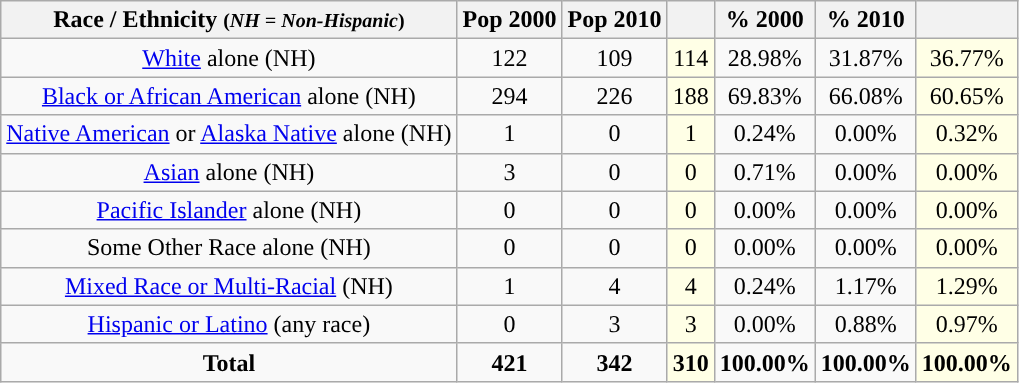<table class="wikitable" style="text-align:center;">
<tr>
<th>Race / Ethnicity <small>(<em>NH = Non-Hispanic</em>)</small></th>
<th>Pop 2000</th>
<th>Pop 2010</th>
<th></th>
<th>% 2000</th>
<th>% 2010</th>
<th></th>
</tr>
<tr>
<td><a href='#'>White</a> alone (NH)</td>
<td>122</td>
<td>109</td>
<td style='background: #ffffe6;'>114</td>
<td>28.98%</td>
<td>31.87%</td>
<td style='background: #ffffe6;'>36.77%</td>
</tr>
<tr>
<td><a href='#'>Black or African American</a> alone (NH)</td>
<td>294</td>
<td>226</td>
<td style='background: #ffffe6;'>188</td>
<td>69.83%</td>
<td>66.08%</td>
<td style='background: #ffffe6;'>60.65%</td>
</tr>
<tr>
<td><a href='#'>Native American</a> or <a href='#'>Alaska Native</a> alone (NH)</td>
<td>1</td>
<td>0</td>
<td style='background: #ffffe6;'>1</td>
<td>0.24%</td>
<td>0.00%</td>
<td style='background: #ffffe6;'>0.32%</td>
</tr>
<tr>
<td><a href='#'>Asian</a> alone (NH)</td>
<td>3</td>
<td>0</td>
<td style='background: #ffffe6;'>0</td>
<td>0.71%</td>
<td>0.00%</td>
<td style='background: #ffffe6;'>0.00%</td>
</tr>
<tr>
<td><a href='#'>Pacific Islander</a> alone (NH)</td>
<td>0</td>
<td>0</td>
<td style='background: #ffffe6;'>0</td>
<td>0.00%</td>
<td>0.00%</td>
<td style='background: #ffffe6;'>0.00%</td>
</tr>
<tr>
<td>Some Other Race alone (NH)</td>
<td>0</td>
<td>0</td>
<td style='background: #ffffe6;'>0</td>
<td>0.00%</td>
<td>0.00%</td>
<td style='background: #ffffe6;'>0.00%</td>
</tr>
<tr>
<td><a href='#'>Mixed Race or Multi-Racial</a> (NH)</td>
<td>1</td>
<td>4</td>
<td style='background: #ffffe6;'>4</td>
<td>0.24%</td>
<td>1.17%</td>
<td style='background: #ffffe6;'>1.29%</td>
</tr>
<tr>
<td><a href='#'>Hispanic or Latino</a> (any race)</td>
<td>0</td>
<td>3</td>
<td style='background: #ffffe6;'>3</td>
<td>0.00%</td>
<td>0.88%</td>
<td style='background: #ffffe6;'>0.97%</td>
</tr>
<tr>
<td><strong>Total</strong></td>
<td><strong>421</strong></td>
<td><strong>342</strong></td>
<td style='background: #ffffe6;'><strong>310</strong></td>
<td><strong>100.00%</strong></td>
<td><strong>100.00%</strong></td>
<td style='background: #ffffe6;'><strong>100.00%</strong></td>
</tr>
</table>
